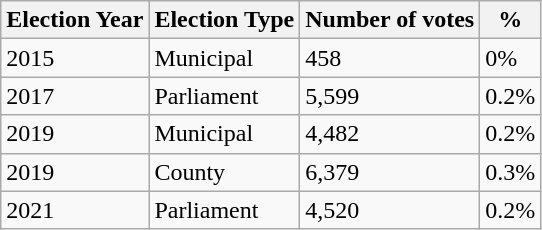<table class="wikitable">
<tr>
<th>Election Year</th>
<th>Election Type</th>
<th>Number of votes</th>
<th>%</th>
</tr>
<tr>
<td>2015</td>
<td>Municipal</td>
<td>458</td>
<td>0%</td>
</tr>
<tr>
<td>2017</td>
<td>Parliament</td>
<td>5,599</td>
<td>0.2%</td>
</tr>
<tr>
<td>2019</td>
<td>Municipal</td>
<td>4,482</td>
<td>0.2%</td>
</tr>
<tr>
<td>2019</td>
<td>County</td>
<td>6,379</td>
<td>0.3%</td>
</tr>
<tr>
<td>2021</td>
<td>Parliament</td>
<td>4,520</td>
<td>0.2%</td>
</tr>
</table>
